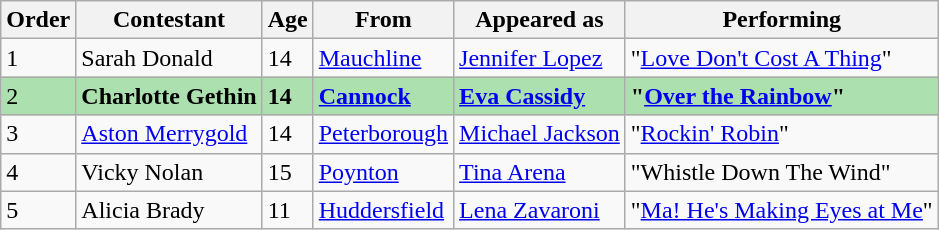<table class="wikitable">
<tr>
<th>Order</th>
<th>Contestant</th>
<th>Age</th>
<th>From</th>
<th>Appeared as</th>
<th>Performing</th>
</tr>
<tr>
<td>1</td>
<td>Sarah Donald</td>
<td>14</td>
<td><a href='#'>Mauchline</a></td>
<td><a href='#'>Jennifer Lopez</a></td>
<td>"<a href='#'>Love Don't Cost A Thing</a>"</td>
</tr>
<tr style="background:#ACE1AF;">
<td>2</td>
<td><strong>Charlotte Gethin</strong></td>
<td><strong>14</strong></td>
<td><strong><a href='#'>Cannock</a></strong></td>
<td><strong><a href='#'>Eva Cassidy</a></strong></td>
<td><strong>"<a href='#'>Over the Rainbow</a>"</strong></td>
</tr>
<tr>
<td>3</td>
<td><a href='#'>Aston Merrygold</a></td>
<td>14</td>
<td><a href='#'>Peterborough</a></td>
<td><a href='#'>Michael Jackson</a></td>
<td>"<a href='#'>Rockin' Robin</a>"</td>
</tr>
<tr>
<td>4</td>
<td>Vicky Nolan</td>
<td>15</td>
<td><a href='#'>Poynton</a></td>
<td><a href='#'>Tina Arena</a></td>
<td>"Whistle Down The Wind"</td>
</tr>
<tr>
<td>5</td>
<td>Alicia Brady</td>
<td>11</td>
<td><a href='#'>Huddersfield</a></td>
<td><a href='#'>Lena Zavaroni</a></td>
<td>"<a href='#'>Ma! He's Making Eyes at Me</a>"</td>
</tr>
</table>
